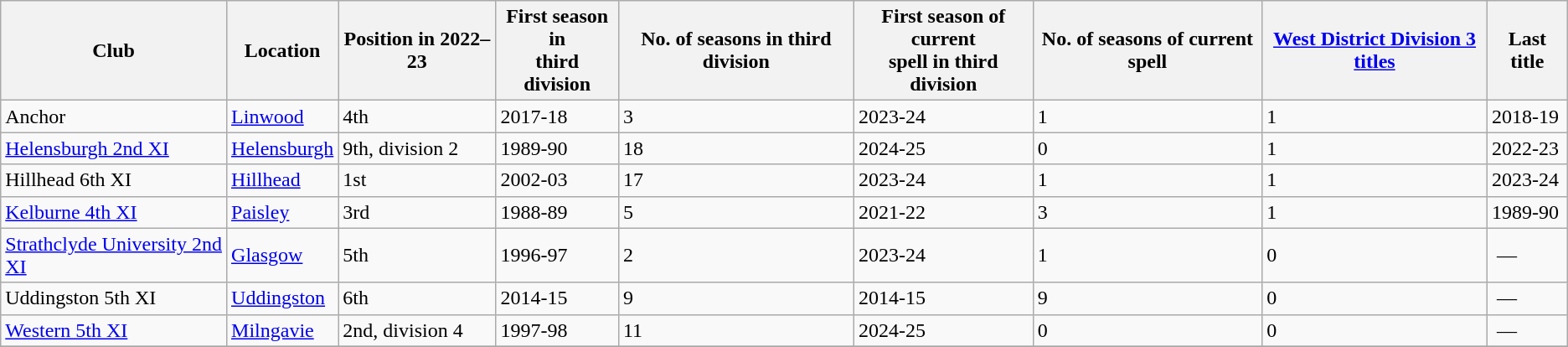<table class="wikitable sortable" style="text-align: left">
<tr>
<th>Club</th>
<th>Location</th>
<th>Position in 2022–23</th>
<th>First season in<br>third division</th>
<th>No. of seasons in third division</th>
<th>First season of current<br>spell in third division</th>
<th>No. of seasons of current spell</th>
<th><a href='#'>West District Division 3 titles</a></th>
<th>Last title</th>
</tr>
<tr>
<td>Anchor</td>
<td><a href='#'>Linwood</a></td>
<td>4th</td>
<td>2017-18</td>
<td>3</td>
<td>2023-24</td>
<td>1</td>
<td>1</td>
<td>2018-19</td>
</tr>
<tr>
<td><a href='#'>Helensburgh 2nd XI</a></td>
<td><a href='#'>Helensburgh</a></td>
<td>9th, division 2</td>
<td>1989-90</td>
<td>18</td>
<td>2024-25</td>
<td>0</td>
<td>1</td>
<td>2022-23</td>
</tr>
<tr>
<td>Hillhead 6th XI</td>
<td><a href='#'>Hillhead</a></td>
<td>1st</td>
<td>2002-03</td>
<td>17</td>
<td>2023-24</td>
<td>1</td>
<td>1</td>
<td>2023-24</td>
</tr>
<tr>
<td><a href='#'>Kelburne 4th XI</a></td>
<td><a href='#'>Paisley</a></td>
<td>3rd</td>
<td>1988-89</td>
<td>5</td>
<td>2021-22</td>
<td>3</td>
<td>1</td>
<td>1989-90</td>
</tr>
<tr>
<td><a href='#'>Strathclyde University 2nd XI</a></td>
<td><a href='#'>Glasgow</a></td>
<td>5th</td>
<td>1996-97</td>
<td>2</td>
<td>2023-24</td>
<td>1</td>
<td>0</td>
<td> —</td>
</tr>
<tr>
<td>Uddingston 5th XI</td>
<td><a href='#'>Uddingston</a></td>
<td>6th</td>
<td>2014-15</td>
<td>9</td>
<td>2014-15</td>
<td>9</td>
<td>0</td>
<td> —</td>
</tr>
<tr>
<td><a href='#'>Western 5th XI</a></td>
<td><a href='#'>Milngavie</a></td>
<td>2nd, division 4</td>
<td>1997-98</td>
<td>11</td>
<td>2024-25</td>
<td>0</td>
<td>0</td>
<td> —</td>
</tr>
<tr>
</tr>
</table>
